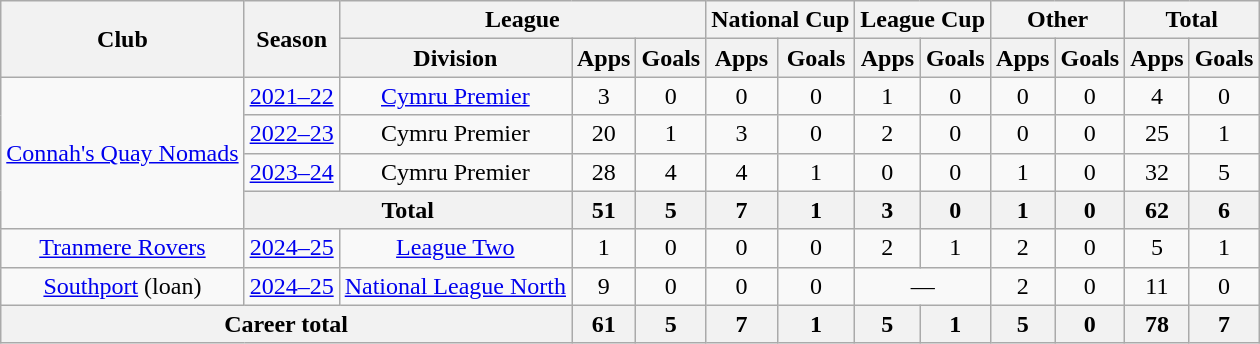<table class="wikitable" style="text-align:center;">
<tr>
<th rowspan="2">Club</th>
<th rowspan="2">Season</th>
<th colspan="3">League</th>
<th colspan="2">National Cup</th>
<th colspan="2">League Cup</th>
<th colspan="2">Other</th>
<th colspan="2">Total</th>
</tr>
<tr>
<th>Division</th>
<th>Apps</th>
<th>Goals</th>
<th>Apps</th>
<th>Goals</th>
<th>Apps</th>
<th>Goals</th>
<th>Apps</th>
<th>Goals</th>
<th>Apps</th>
<th>Goals</th>
</tr>
<tr>
<td rowspan=4><a href='#'>Connah's Quay Nomads</a></td>
<td><a href='#'>2021–22</a></td>
<td><a href='#'>Cymru Premier</a></td>
<td>3</td>
<td>0</td>
<td>0</td>
<td>0</td>
<td>1</td>
<td>0</td>
<td>0</td>
<td>0</td>
<td>4</td>
<td>0</td>
</tr>
<tr>
<td><a href='#'>2022–23</a></td>
<td>Cymru Premier</td>
<td>20</td>
<td>1</td>
<td>3</td>
<td>0</td>
<td>2</td>
<td>0</td>
<td>0</td>
<td>0</td>
<td>25</td>
<td>1</td>
</tr>
<tr>
<td><a href='#'>2023–24</a></td>
<td>Cymru Premier</td>
<td>28</td>
<td>4</td>
<td>4</td>
<td>1</td>
<td>0</td>
<td>0</td>
<td>1</td>
<td>0</td>
<td>32</td>
<td>5</td>
</tr>
<tr>
<th colspan=2>Total</th>
<th>51</th>
<th>5</th>
<th>7</th>
<th>1</th>
<th>3</th>
<th>0</th>
<th>1</th>
<th>0</th>
<th>62</th>
<th>6</th>
</tr>
<tr>
<td><a href='#'>Tranmere Rovers</a></td>
<td><a href='#'>2024–25</a></td>
<td><a href='#'>League Two</a></td>
<td>1</td>
<td>0</td>
<td>0</td>
<td>0</td>
<td>2</td>
<td>1</td>
<td>2</td>
<td>0</td>
<td>5</td>
<td>1</td>
</tr>
<tr>
<td><a href='#'>Southport</a> (loan)</td>
<td><a href='#'>2024–25</a></td>
<td><a href='#'>National League North</a></td>
<td>9</td>
<td>0</td>
<td>0</td>
<td>0</td>
<td colspan="2">—</td>
<td>2</td>
<td>0</td>
<td>11</td>
<td>0</td>
</tr>
<tr>
<th colspan="3">Career total</th>
<th>61</th>
<th>5</th>
<th>7</th>
<th>1</th>
<th>5</th>
<th>1</th>
<th>5</th>
<th>0</th>
<th>78</th>
<th>7</th>
</tr>
</table>
